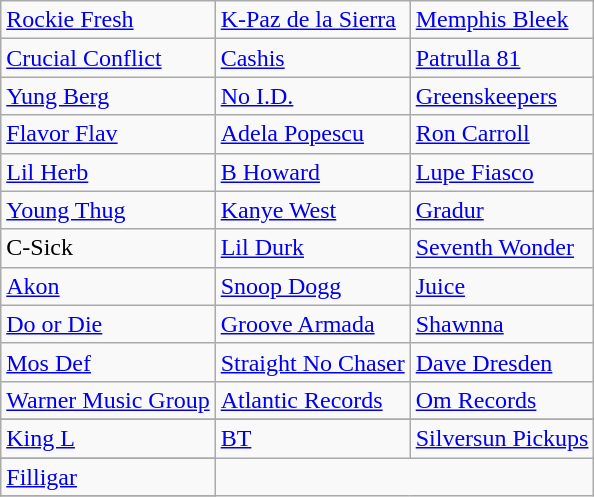<table class="wikitable">
<tr>
<td><a href='#'>Rockie Fresh</a></td>
<td><a href='#'>K-Paz de la Sierra</a></td>
<td><a href='#'>Memphis Bleek</a></td>
</tr>
<tr>
<td><a href='#'>Crucial Conflict</a></td>
<td><a href='#'>Cashis</a></td>
<td><a href='#'>Patrulla 81</a></td>
</tr>
<tr>
<td><a href='#'>Yung Berg</a></td>
<td><a href='#'>No I.D.</a></td>
<td><a href='#'>Greenskeepers</a></td>
</tr>
<tr>
<td><a href='#'>Flavor Flav</a></td>
<td><a href='#'>Adela Popescu</a></td>
<td><a href='#'>Ron Carroll</a></td>
</tr>
<tr>
<td><a href='#'>Lil Herb</a></td>
<td><a href='#'>B Howard</a></td>
<td><a href='#'>Lupe Fiasco</a></td>
</tr>
<tr>
<td><a href='#'>Young Thug</a></td>
<td><a href='#'>Kanye West</a></td>
<td><a href='#'>Gradur</a></td>
</tr>
<tr>
<td>C-Sick</td>
<td><a href='#'>Lil Durk</a></td>
<td><a href='#'>Seventh Wonder</a></td>
</tr>
<tr>
<td><a href='#'>Akon</a></td>
<td><a href='#'>Snoop Dogg</a></td>
<td><a href='#'>Juice</a></td>
</tr>
<tr>
<td><a href='#'>Do or Die</a></td>
<td><a href='#'>Groove Armada</a></td>
<td><a href='#'>Shawnna</a></td>
</tr>
<tr>
<td><a href='#'>Mos Def</a></td>
<td><a href='#'>Straight No Chaser</a></td>
<td><a href='#'>Dave Dresden</a></td>
</tr>
<tr>
<td><a href='#'>Warner Music Group</a></td>
<td><a href='#'>Atlantic Records</a></td>
<td><a href='#'>Om Records</a></td>
</tr>
<tr>
</tr>
<tr>
<td><a href='#'>King L</a></td>
<td><a href='#'>BT</a></td>
<td><a href='#'>Silversun Pickups</a></td>
</tr>
<tr>
</tr>
<tr>
<td><a href='#'>Filligar</a></td>
</tr>
<tr>
</tr>
</table>
